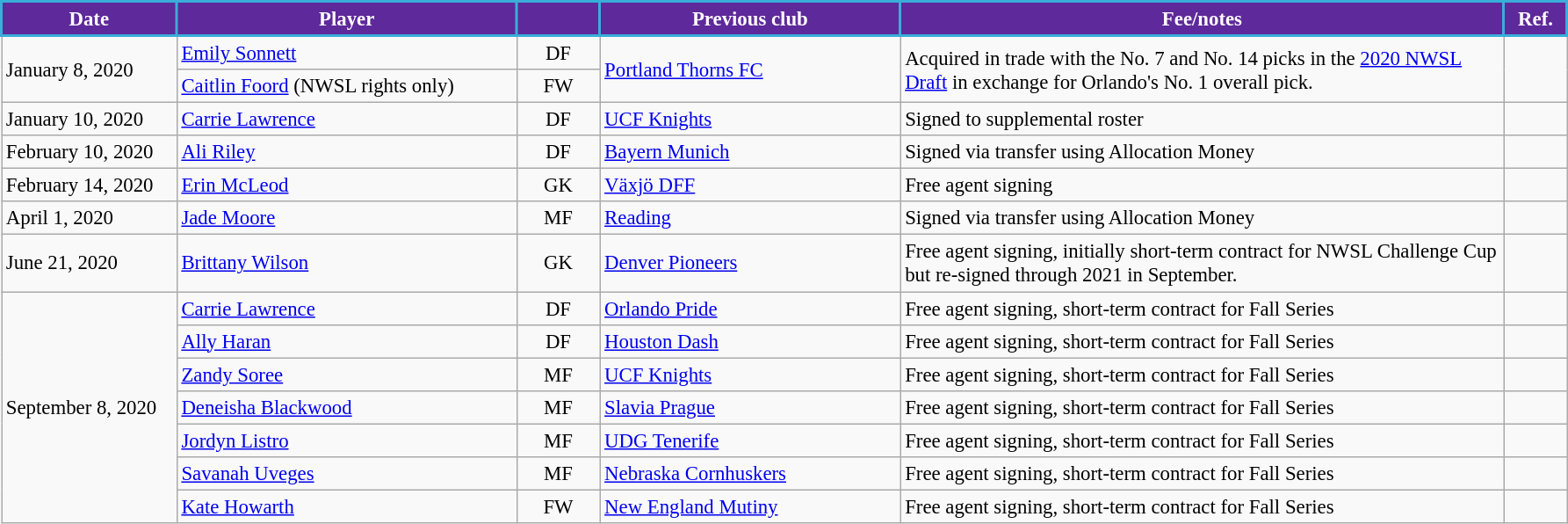<table class="wikitable" style="text-align:left; font-size:95%;">
<tr>
<th style="background:#5E299A; color:white; border:2px solid #3aadd9; width:125px;">Date</th>
<th style="background:#5E299A; color:white; border:2px solid #3aadd9; width:250px;">Player</th>
<th style="background:#5E299A; color:white; border:2px solid #3aadd9; width:55px;"></th>
<th style="background:#5E299A; color:white; border:2px solid #3aadd9; width:220px;">Previous club</th>
<th style="background:#5E299A; color:white; border:2px solid #3aadd9; width:450px;">Fee/notes</th>
<th style="background:#5E299A; color:white; border:2px solid #3aadd9; width:40px;">Ref.</th>
</tr>
<tr>
<td rowspan="2">January 8, 2020</td>
<td> <a href='#'>Emily Sonnett</a></td>
<td style="text-align: center;">DF</td>
<td rowspan="2"> <a href='#'>Portland Thorns FC</a></td>
<td rowspan="2">Acquired in trade with the No. 7 and No. 14 picks in the <a href='#'>2020 NWSL Draft</a> in exchange for Orlando's No. 1 overall pick.</td>
<td rowspan="2"></td>
</tr>
<tr>
<td> <a href='#'>Caitlin Foord</a> (NWSL rights only)</td>
<td style="text-align: center;">FW</td>
</tr>
<tr>
<td>January 10, 2020</td>
<td> <a href='#'>Carrie Lawrence</a></td>
<td style="text-align: center;">DF</td>
<td> <a href='#'>UCF Knights</a></td>
<td>Signed to supplemental roster</td>
<td></td>
</tr>
<tr>
<td>February 10, 2020</td>
<td> <a href='#'>Ali Riley</a></td>
<td style="text-align: center;">DF</td>
<td> <a href='#'>Bayern Munich</a></td>
<td>Signed via transfer using Allocation Money</td>
<td></td>
</tr>
<tr>
<td>February 14, 2020</td>
<td> <a href='#'>Erin McLeod</a></td>
<td style="text-align: center;">GK</td>
<td> <a href='#'>Växjö DFF</a></td>
<td>Free agent signing</td>
<td></td>
</tr>
<tr>
<td>April 1, 2020</td>
<td> <a href='#'>Jade Moore</a></td>
<td style="text-align: center;">MF</td>
<td> <a href='#'>Reading</a></td>
<td>Signed via transfer using Allocation Money</td>
<td></td>
</tr>
<tr>
<td>June 21, 2020</td>
<td> <a href='#'>Brittany Wilson</a></td>
<td style="text-align: center;">GK</td>
<td> <a href='#'>Denver Pioneers</a></td>
<td>Free agent signing, initially short-term contract for NWSL Challenge Cup but re-signed through 2021 in September.</td>
<td></td>
</tr>
<tr>
<td rowspan=7>September 8, 2020</td>
<td> <a href='#'>Carrie Lawrence</a></td>
<td style="text-align: center;">DF</td>
<td> <a href='#'>Orlando Pride</a></td>
<td>Free agent signing, short-term contract for Fall Series</td>
<td></td>
</tr>
<tr>
<td> <a href='#'>Ally Haran</a></td>
<td style="text-align: center;">DF</td>
<td> <a href='#'>Houston Dash</a></td>
<td>Free agent signing, short-term contract for Fall Series</td>
<td></td>
</tr>
<tr>
<td> <a href='#'>Zandy Soree</a></td>
<td style="text-align: center;">MF</td>
<td> <a href='#'>UCF Knights</a></td>
<td>Free agent signing, short-term contract for Fall Series</td>
<td></td>
</tr>
<tr>
<td> <a href='#'>Deneisha Blackwood</a></td>
<td style="text-align: center;">MF</td>
<td> <a href='#'>Slavia Prague</a></td>
<td>Free agent signing, short-term contract for Fall Series</td>
<td></td>
</tr>
<tr>
<td> <a href='#'>Jordyn Listro</a></td>
<td style="text-align: center;">MF</td>
<td> <a href='#'>UDG Tenerife</a></td>
<td>Free agent signing, short-term contract for Fall Series</td>
<td></td>
</tr>
<tr>
<td> <a href='#'>Savanah Uveges</a></td>
<td style="text-align: center;">MF</td>
<td> <a href='#'>Nebraska Cornhuskers</a></td>
<td>Free agent signing, short-term contract for Fall Series</td>
<td></td>
</tr>
<tr>
<td> <a href='#'>Kate Howarth</a></td>
<td style="text-align: center;">FW</td>
<td> <a href='#'>New England Mutiny</a></td>
<td>Free agent signing, short-term contract for Fall Series</td>
<td></td>
</tr>
</table>
